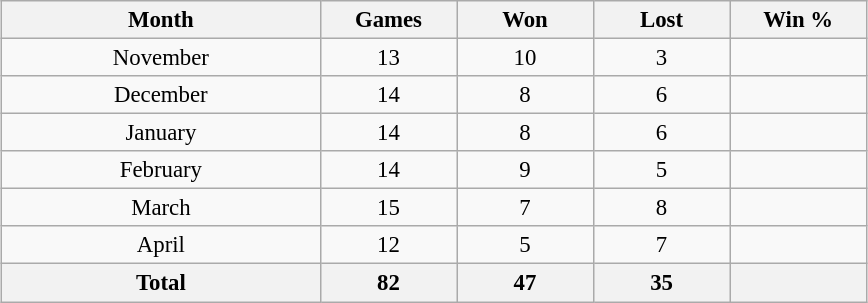<table class="wikitable" style="margin:1em auto; font-size:95%; text-align:center; width:38em;">
<tr>
<th width="28%">Month</th>
<th width="12%">Games</th>
<th width="12%">Won</th>
<th width="12%">Lost</th>
<th width="12%">Win %</th>
</tr>
<tr>
<td>November</td>
<td>13</td>
<td>10</td>
<td>3</td>
<td></td>
</tr>
<tr>
<td>December</td>
<td>14</td>
<td>8</td>
<td>6</td>
<td></td>
</tr>
<tr>
<td>January</td>
<td>14</td>
<td>8</td>
<td>6</td>
<td></td>
</tr>
<tr>
<td>February</td>
<td>14</td>
<td>9</td>
<td>5</td>
<td></td>
</tr>
<tr>
<td>March</td>
<td>15</td>
<td>7</td>
<td>8</td>
<td></td>
</tr>
<tr>
<td>April</td>
<td>12</td>
<td>5</td>
<td>7</td>
<td></td>
</tr>
<tr>
<th>Total</th>
<th>82</th>
<th>47</th>
<th>35</th>
<th></th>
</tr>
</table>
